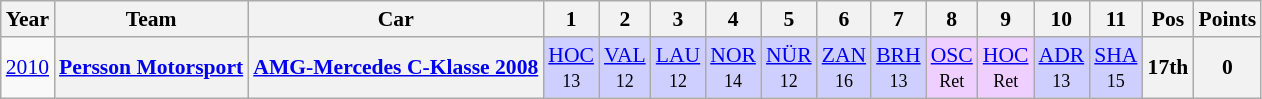<table class="wikitable" style="text-align:center; font-size:90%">
<tr>
<th>Year</th>
<th>Team</th>
<th>Car</th>
<th>1</th>
<th>2</th>
<th>3</th>
<th>4</th>
<th>5</th>
<th>6</th>
<th>7</th>
<th>8</th>
<th>9</th>
<th>10</th>
<th>11</th>
<th>Pos</th>
<th>Points</th>
</tr>
<tr>
<td><a href='#'>2010</a></td>
<th><a href='#'>Persson Motorsport</a></th>
<th><a href='#'>AMG-Mercedes C-Klasse 2008</a></th>
<td style="background:#CFCFFF;"><a href='#'>HOC</a><br><small>13</small></td>
<td style="background:#CFCFFF;"><a href='#'>VAL</a><br><small>12</small></td>
<td style="background:#CFCFFF;"><a href='#'>LAU</a><br><small>12</small></td>
<td style="background:#CFCFFF;"><a href='#'>NOR</a><br><small>14</small></td>
<td style="background:#CFCFFF;"><a href='#'>NÜR</a><br><small>12</small></td>
<td style="background:#CFCFFF;"><a href='#'>ZAN</a><br><small>16</small></td>
<td style="background:#CFCFFF;"><a href='#'>BRH</a><br><small>13</small></td>
<td style="background:#EFCFFF;"><a href='#'>OSC</a><br><small>Ret</small></td>
<td style="background:#EFCFFF;"><a href='#'>HOC</a><br><small>Ret</small></td>
<td style="background:#CFCFFF;"><a href='#'>ADR</a><br><small>13</small></td>
<td style="background:#CFCFFF;"><a href='#'>SHA</a><br><small>15</small></td>
<th>17th</th>
<th>0</th>
</tr>
</table>
